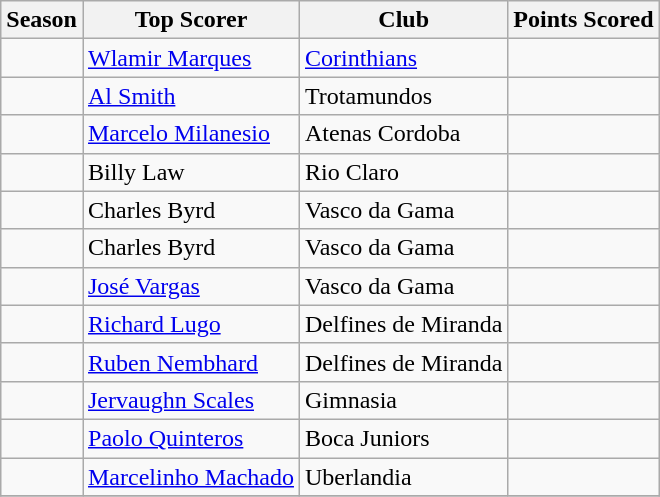<table class="wikitable sortable">
<tr>
<th>Season</th>
<th>Top Scorer</th>
<th>Club</th>
<th>Points Scored</th>
</tr>
<tr>
<td></td>
<td> <a href='#'>Wlamir Marques</a></td>
<td> <a href='#'>Corinthians</a></td>
<td></td>
</tr>
<tr>
<td></td>
<td> <a href='#'>Al Smith</a></td>
<td> Trotamundos</td>
<td></td>
</tr>
<tr>
<td></td>
<td> <a href='#'>Marcelo Milanesio</a></td>
<td> Atenas Cordoba</td>
<td></td>
</tr>
<tr>
<td></td>
<td> Billy Law</td>
<td> Rio Claro</td>
<td></td>
</tr>
<tr>
<td></td>
<td> Charles Byrd</td>
<td> Vasco da Gama</td>
<td></td>
</tr>
<tr>
<td></td>
<td> Charles Byrd</td>
<td> Vasco da Gama</td>
<td></td>
</tr>
<tr>
<td></td>
<td> <a href='#'>José Vargas</a></td>
<td> Vasco da Gama</td>
<td></td>
</tr>
<tr>
<td></td>
<td> <a href='#'>Richard Lugo</a></td>
<td> Delfines de Miranda</td>
<td></td>
</tr>
<tr>
<td></td>
<td> <a href='#'>Ruben Nembhard</a></td>
<td> Delfines de Miranda</td>
<td></td>
</tr>
<tr>
<td></td>
<td> <a href='#'>Jervaughn Scales</a></td>
<td> Gimnasia</td>
<td></td>
</tr>
<tr>
<td></td>
<td> <a href='#'>Paolo Quinteros</a></td>
<td> Boca Juniors</td>
<td></td>
</tr>
<tr>
<td></td>
<td> <a href='#'>Marcelinho Machado</a></td>
<td> Uberlandia</td>
<td></td>
</tr>
<tr>
</tr>
</table>
